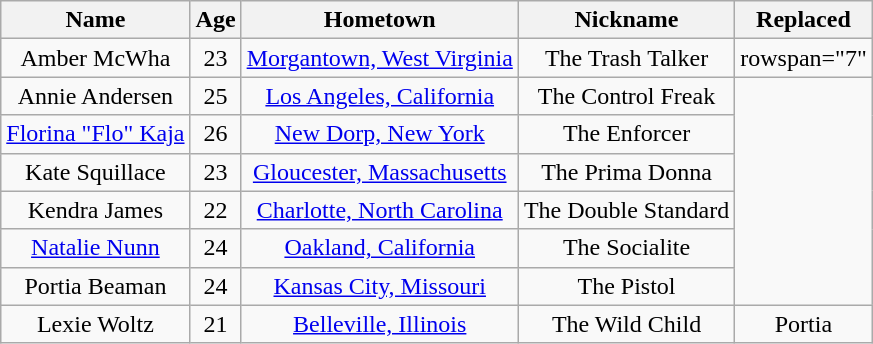<table class="wikitable sortable plainrowheaders" style="text-align:center;">
<tr>
<th scope="col">Name</th>
<th scope="col">Age</th>
<th scope="col">Hometown</th>
<th scope="col">Nickname</th>
<th scope="col">Replaced</th>
</tr>
<tr>
<td scope="row">Amber McWha</td>
<td>23</td>
<td><a href='#'>Morgantown, West Virginia</a></td>
<td>The Trash Talker</td>
<td>rowspan="7" </td>
</tr>
<tr>
<td scope="row">Annie Andersen</td>
<td>25</td>
<td><a href='#'>Los Angeles, California</a></td>
<td>The Control Freak</td>
</tr>
<tr>
<td scope="row"><a href='#'>Florina "Flo" Kaja</a></td>
<td>26</td>
<td><a href='#'>New Dorp, New York</a></td>
<td>The Enforcer</td>
</tr>
<tr>
<td scope="row">Kate Squillace</td>
<td>23</td>
<td><a href='#'>Gloucester, Massachusetts</a></td>
<td>The Prima Donna</td>
</tr>
<tr>
<td scope="row">Kendra James</td>
<td>22</td>
<td><a href='#'>Charlotte, North Carolina</a></td>
<td>The Double Standard</td>
</tr>
<tr>
<td scope="row"><a href='#'>Natalie Nunn</a></td>
<td>24</td>
<td><a href='#'>Oakland, California</a></td>
<td>The Socialite</td>
</tr>
<tr>
<td scope="row">Portia Beaman</td>
<td>24</td>
<td><a href='#'>Kansas City, Missouri</a></td>
<td>The Pistol</td>
</tr>
<tr>
<td scope="row">Lexie Woltz</td>
<td>21</td>
<td><a href='#'>Belleville, Illinois</a></td>
<td>The Wild Child</td>
<td>Portia</td>
</tr>
</table>
